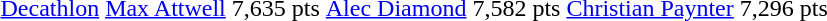<table>
<tr>
</tr>
<tr>
<td><a href='#'>Decathlon</a></td>
<td align=left><a href='#'>Max Attwell</a> <br> </td>
<td>7,635 pts</td>
<td align=left><a href='#'>Alec Diamond</a> <br> </td>
<td>7,582 pts</td>
<td align=left><a href='#'>Christian Paynter</a> <br> </td>
<td>7,296 pts</td>
</tr>
</table>
